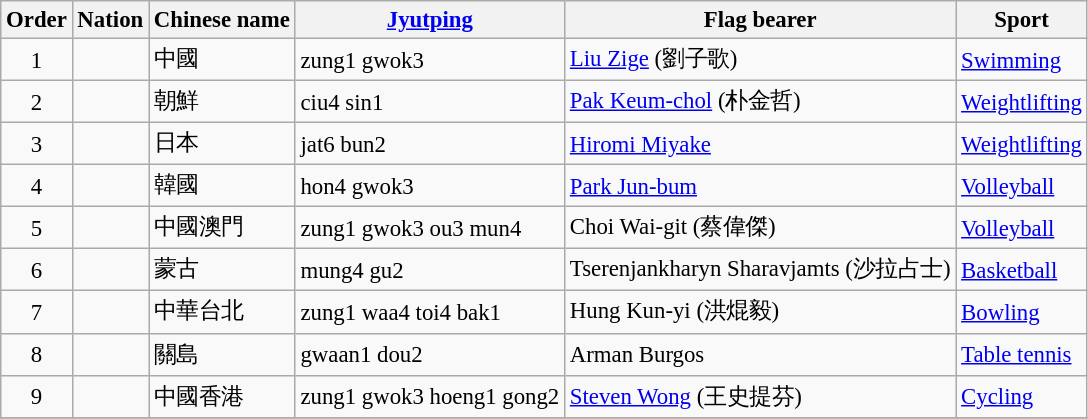<table class="wikitable sortable" style="font-size:95%">
<tr>
<th>Order</th>
<th>Nation</th>
<th>Chinese name</th>
<th><a href='#'>Jyutping</a></th>
<th>Flag bearer</th>
<th>Sport</th>
</tr>
<tr>
<td align=center>1</td>
<td></td>
<td>中國</td>
<td>zung1 gwok3</td>
<td><a href='#'>Liu Zige</a> (劉子歌)</td>
<td><a href='#'>Swimming</a></td>
</tr>
<tr>
<td align=center>2</td>
<td></td>
<td>朝鮮</td>
<td>ciu4 sin1</td>
<td><a href='#'>Pak Keum-chol</a> (朴金哲)</td>
<td><a href='#'>Weightlifting</a></td>
</tr>
<tr>
<td align=center>3</td>
<td></td>
<td>日本</td>
<td>jat6 bun2</td>
<td><a href='#'>Hiromi Miyake</a></td>
<td><a href='#'>Weightlifting</a></td>
</tr>
<tr>
<td align=center>4</td>
<td></td>
<td>韓國</td>
<td>hon4 gwok3</td>
<td><a href='#'>Park Jun-bum</a></td>
<td><a href='#'>Volleyball</a></td>
</tr>
<tr>
<td align=center>5</td>
<td></td>
<td>中國澳門</td>
<td>zung1 gwok3 ou3 mun4</td>
<td>Choi Wai-git (蔡偉傑)</td>
<td><a href='#'>Volleyball</a></td>
</tr>
<tr>
<td align=center>6</td>
<td></td>
<td>蒙古</td>
<td>mung4 gu2</td>
<td>Tserenjankharyn Sharavjamts (沙拉占士)</td>
<td><a href='#'>Basketball</a></td>
</tr>
<tr>
<td align=center>7</td>
<td></td>
<td>中華台北</td>
<td>zung1 waa4 toi4 bak1</td>
<td>Hung Kun-yi (洪焜毅)</td>
<td><a href='#'>Bowling</a></td>
</tr>
<tr>
<td align=center>8</td>
<td></td>
<td>關島</td>
<td>gwaan1 dou2</td>
<td>Arman Burgos</td>
<td><a href='#'>Table tennis</a></td>
</tr>
<tr>
<td align=center>9</td>
<td></td>
<td>中國香港</td>
<td>zung1 gwok3 hoeng1 gong2</td>
<td><a href='#'>Steven Wong</a> (王史提芬)</td>
<td><a href='#'>Cycling</a></td>
</tr>
<tr>
</tr>
</table>
